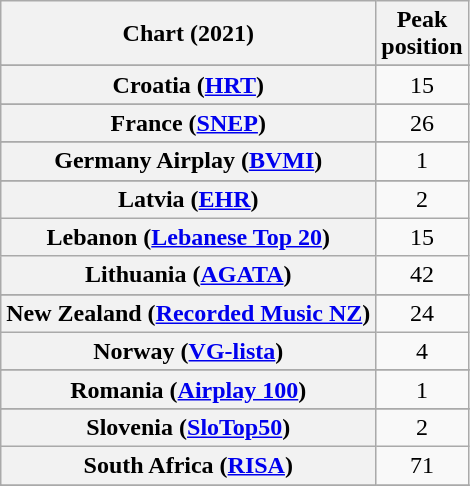<table class="wikitable sortable plainrowheaders" style="text-align:center">
<tr>
<th scope="col">Chart (2021)</th>
<th scope="col">Peak<br>position</th>
</tr>
<tr>
</tr>
<tr>
</tr>
<tr>
</tr>
<tr>
</tr>
<tr>
</tr>
<tr>
</tr>
<tr>
</tr>
<tr>
<th scope="row">Croatia (<a href='#'>HRT</a>)</th>
<td>15</td>
</tr>
<tr>
</tr>
<tr>
</tr>
<tr>
</tr>
<tr>
</tr>
<tr>
</tr>
<tr>
<th scope="row">France (<a href='#'>SNEP</a>)</th>
<td>26</td>
</tr>
<tr>
</tr>
<tr>
<th scope="row">Germany Airplay (<a href='#'>BVMI</a>)</th>
<td>1</td>
</tr>
<tr>
</tr>
<tr>
</tr>
<tr>
</tr>
<tr>
</tr>
<tr>
<th scope="row">Latvia (<a href='#'>EHR</a>)</th>
<td>2</td>
</tr>
<tr>
<th scope="row">Lebanon (<a href='#'>Lebanese Top 20</a>)</th>
<td>15</td>
</tr>
<tr>
<th scope="row">Lithuania (<a href='#'>AGATA</a>)</th>
<td>42</td>
</tr>
<tr>
</tr>
<tr>
</tr>
<tr>
<th scope="row">New Zealand (<a href='#'>Recorded Music NZ</a>)</th>
<td>24</td>
</tr>
<tr>
<th scope="row">Norway (<a href='#'>VG-lista</a>)</th>
<td>4</td>
</tr>
<tr>
</tr>
<tr>
<th scope="row">Romania (<a href='#'>Airplay 100</a>)</th>
<td>1</td>
</tr>
<tr>
</tr>
<tr>
</tr>
<tr>
</tr>
<tr>
<th scope="row">Slovenia (<a href='#'>SloTop50</a>)</th>
<td>2</td>
</tr>
<tr>
<th scope="row">South Africa (<a href='#'>RISA</a>)</th>
<td>71</td>
</tr>
<tr>
</tr>
<tr>
</tr>
<tr>
</tr>
<tr>
</tr>
</table>
